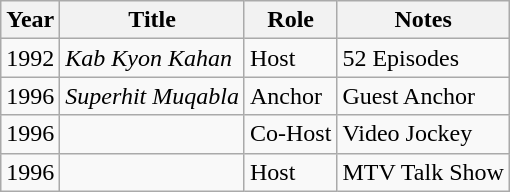<table class="wikitable">
<tr>
<th>Year</th>
<th>Title</th>
<th>Role</th>
<th>Notes</th>
</tr>
<tr>
<td>1992</td>
<td><em>Kab Kyon Kahan</em></td>
<td>Host</td>
<td>52 Episodes</td>
</tr>
<tr>
<td>1996</td>
<td><em>Superhit Muqabla</em></td>
<td>Anchor</td>
<td>Guest Anchor</td>
</tr>
<tr>
<td>1996</td>
<td><em></em></td>
<td>Co-Host</td>
<td>Video Jockey</td>
</tr>
<tr>
<td>1996</td>
<td><em></em></td>
<td>Host</td>
<td>MTV Talk Show</td>
</tr>
</table>
